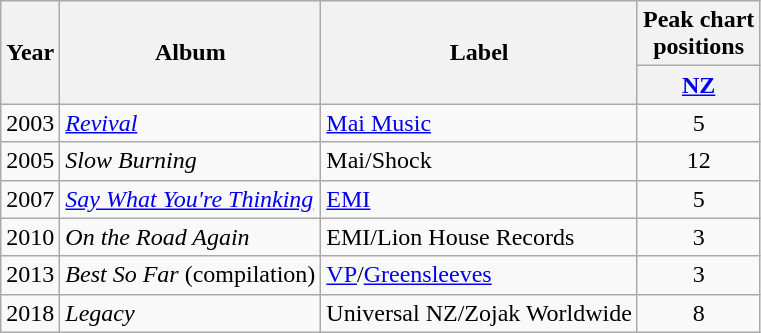<table class="wikitable plainrowheaders">
<tr>
<th rowspan="2">Year</th>
<th rowspan="2">Album</th>
<th rowspan="2">Label</th>
<th align="center">Peak chart<br>positions</th>
</tr>
<tr>
<th><a href='#'>NZ</a><br></th>
</tr>
<tr>
<td>2003</td>
<td><em><a href='#'>Revival</a></em></td>
<td><a href='#'>Mai Music</a></td>
<td align="center">5</td>
</tr>
<tr>
<td>2005</td>
<td><em>Slow Burning</em></td>
<td>Mai/Shock</td>
<td align="center">12</td>
</tr>
<tr>
<td>2007</td>
<td><em><a href='#'>Say What You're Thinking</a></em></td>
<td><a href='#'>EMI</a></td>
<td align="center">5</td>
</tr>
<tr>
<td>2010</td>
<td><em>On the Road Again</em></td>
<td>EMI/Lion House Records</td>
<td align="center">3</td>
</tr>
<tr>
<td>2013</td>
<td><em>Best So Far</em> (compilation)</td>
<td><a href='#'>VP</a>/<a href='#'>Greensleeves</a></td>
<td align="center">3</td>
</tr>
<tr>
<td>2018</td>
<td><em>Legacy</em></td>
<td>Universal NZ/Zojak Worldwide</td>
<td align="center">8<br></td>
</tr>
</table>
